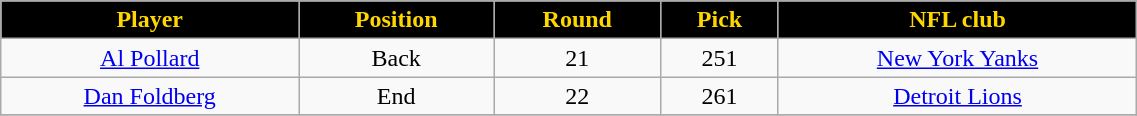<table class="wikitable" width="60%">
<tr align="center"  style="background:black;color:gold;">
<td><strong>Player</strong></td>
<td><strong>Position</strong></td>
<td><strong>Round</strong></td>
<td><strong>Pick</strong></td>
<td><strong>NFL club</strong></td>
</tr>
<tr align="center" bgcolor="">
<td><a href='#'>Al Pollard</a></td>
<td>Back</td>
<td>21</td>
<td>251</td>
<td><a href='#'>New York Yanks</a></td>
</tr>
<tr align="center" bgcolor="">
<td><a href='#'>Dan Foldberg</a></td>
<td>End</td>
<td>22</td>
<td>261</td>
<td><a href='#'>Detroit Lions</a></td>
</tr>
<tr align="center" bgcolor="">
</tr>
</table>
